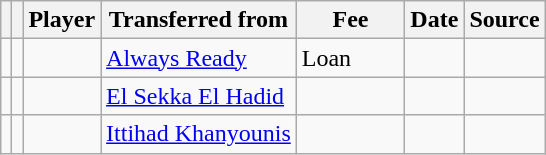<table class="wikitable plainrowheaders sortable">
<tr>
<th></th>
<th></th>
<th scope=col>Player</th>
<th>Transferred from</th>
<th !scope=col; style="width: 65px;">Fee</th>
<th scope=col>Date</th>
<th scope=col>Source</th>
</tr>
<tr>
<td align=center></td>
<td align=center></td>
<td></td>
<td> <a href='#'>Always Ready</a></td>
<td>Loan</td>
<td></td>
<td></td>
</tr>
<tr>
<td align=center></td>
<td align=center></td>
<td></td>
<td> <a href='#'>El Sekka El Hadid</a></td>
<td></td>
<td></td>
<td></td>
</tr>
<tr>
<td align=center></td>
<td align=center></td>
<td></td>
<td> <a href='#'>Ittihad Khanyounis</a></td>
<td></td>
<td></td>
<td></td>
</tr>
</table>
